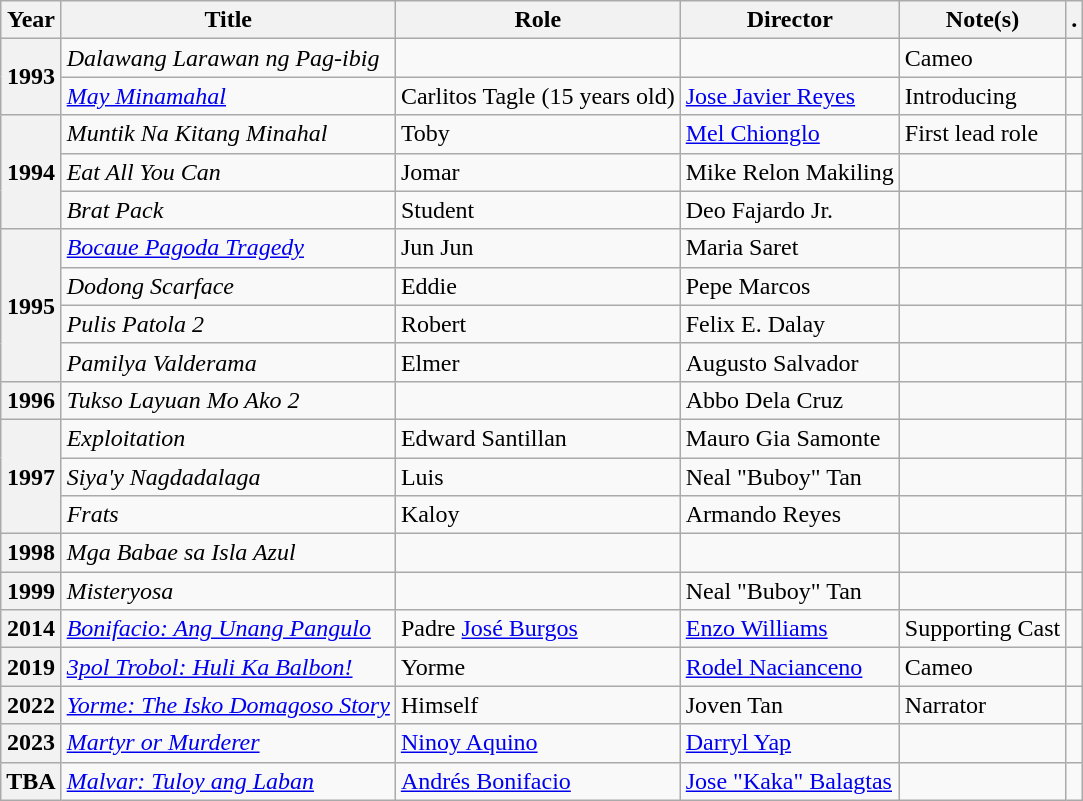<table class="wikitable plainrowheaders sortable">
<tr>
<th scope="col">Year</th>
<th scope="col">Title</th>
<th scope="col">Role</th>
<th scope="col">Director</th>
<th scope="col" class="unsortable">Note(s)</th>
<th scope="col" class="unsortable">.</th>
</tr>
<tr>
<th rowspan="2" scope="row">1993</th>
<td><em>Dalawang Larawan ng Pag-ibig</em></td>
<td></td>
<td></td>
<td>Cameo</td>
<td></td>
</tr>
<tr>
<td><em><a href='#'>May Minamahal</a></em></td>
<td>Carlitos Tagle (15 years old)</td>
<td><a href='#'>Jose Javier Reyes</a></td>
<td>Introducing </td>
<td></td>
</tr>
<tr>
<th rowspan="3" scope="row">1994</th>
<td><em>Muntik Na Kitang Minahal</em></td>
<td>Toby</td>
<td><a href='#'>Mel Chionglo</a></td>
<td>First lead role</td>
<td></td>
</tr>
<tr>
<td><em>Eat All You Can</em></td>
<td>Jomar</td>
<td>Mike Relon Makiling</td>
<td></td>
<td></td>
</tr>
<tr>
<td><em>Brat Pack</em></td>
<td>Student</td>
<td>Deo Fajardo Jr.</td>
<td></td>
<td></td>
</tr>
<tr>
<th rowspan="4" scope="row">1995</th>
<td><em><a href='#'>Bocaue Pagoda Tragedy</a></em></td>
<td>Jun Jun</td>
<td>Maria Saret</td>
<td></td>
<td></td>
</tr>
<tr>
<td><em>Dodong Scarface</em></td>
<td>Eddie</td>
<td>Pepe Marcos</td>
<td></td>
<td></td>
</tr>
<tr>
<td><em>Pulis Patola 2</em></td>
<td>Robert</td>
<td>Felix E. Dalay</td>
<td></td>
<td></td>
</tr>
<tr>
<td><em>Pamilya Valderama</em></td>
<td>Elmer</td>
<td>Augusto Salvador</td>
<td></td>
<td></td>
</tr>
<tr>
<th scope="row">1996</th>
<td><em>Tukso Layuan Mo Ako 2</em></td>
<td></td>
<td>Abbo Dela Cruz</td>
<td></td>
<td></td>
</tr>
<tr>
<th rowspan="3" scope="row">1997</th>
<td><em>Exploitation</em></td>
<td>Edward Santillan</td>
<td>Mauro Gia Samonte</td>
<td></td>
<td></td>
</tr>
<tr>
<td><em>Siya'y Nagdadalaga</em></td>
<td>Luis</td>
<td>Neal "Buboy" Tan</td>
<td></td>
<td></td>
</tr>
<tr>
<td><em>Frats</em></td>
<td>Kaloy</td>
<td>Armando Reyes</td>
<td></td>
<td></td>
</tr>
<tr>
<th scope="row">1998</th>
<td><em>Mga Babae sa Isla Azul</em></td>
<td></td>
<td></td>
<td></td>
<td></td>
</tr>
<tr>
<th scope="row">1999</th>
<td><em>Misteryosa</em></td>
<td></td>
<td>Neal "Buboy" Tan</td>
<td></td>
<td></td>
</tr>
<tr>
<th scope="row">2014</th>
<td><em><a href='#'>Bonifacio: Ang Unang Pangulo</a></em></td>
<td>Padre <a href='#'>José Burgos</a></td>
<td><a href='#'>Enzo Williams</a></td>
<td>Supporting Cast</td>
<td></td>
</tr>
<tr>
<th scope="row">2019</th>
<td><em><a href='#'>3pol Trobol: Huli Ka Balbon!</a></em></td>
<td>Yorme</td>
<td><a href='#'>Rodel Nacianceno</a></td>
<td>Cameo</td>
<td></td>
</tr>
<tr>
<th scope="row">2022</th>
<td><em><a href='#'>Yorme: The Isko Domagoso Story</a></em></td>
<td>Himself</td>
<td>Joven Tan</td>
<td>Narrator</td>
<td></td>
</tr>
<tr>
<th scope="row">2023</th>
<td><em><a href='#'>Martyr or Murderer</a></em></td>
<td><a href='#'>Ninoy Aquino</a></td>
<td><a href='#'>Darryl Yap</a></td>
<td></td>
<td></td>
</tr>
<tr>
<th scope="row">TBA</th>
<td><em><a href='#'>Malvar: Tuloy ang Laban</a></em></td>
<td><a href='#'>Andrés Bonifacio</a></td>
<td><a href='#'>Jose "Kaka" Balagtas</a></td>
<td></td>
<td></td>
</tr>
</table>
